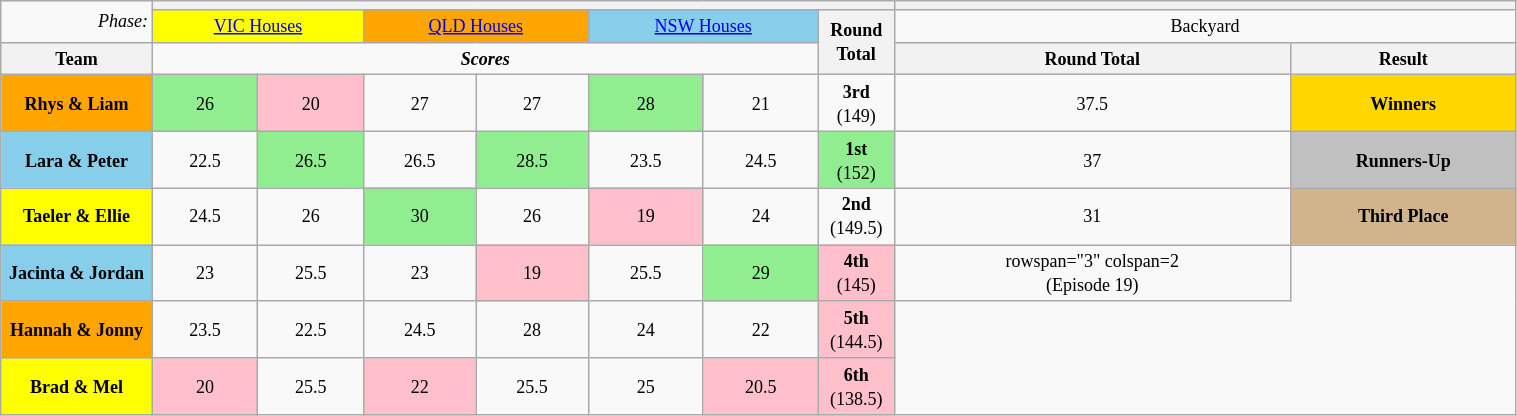<table class="wikitable" style="text-align: center; font-size: 9pt; line-height:16px; width:80%">
<tr>
<td style="width:10%; text-align:right;" rowspan="2"><em>Phase:</em></td>
<th colspan="7"></th>
<th colspan=2></th>
</tr>
<tr>
<td colspan=2 style="background:yellow"><a href='#'>VIC Houses</a></td>
<td colspan=2 style="background:orange"><a href='#'>QLD Houses</a></td>
<td colspan=2 style="background:skyblue"><a href='#'>NSW Houses</a></td>
<th rowspan="2" style="width:5%;">Round Total<br></th>
<td colspan=2>Backyard</td>
</tr>
<tr>
<th>Team</th>
<td colspan="6"><strong><em>Scores</em></strong></td>
<th>Round Total<br></th>
<th>Result</th>
</tr>
<tr>
<th style="background:orange">Rhys & Liam</th>
<td style="background:lightgreen">26</td>
<td style="background:pink">20</td>
<td>27</td>
<td>27</td>
<td style="background:lightgreen">28</td>
<td>21</td>
<td><strong>3rd</strong><br>(149)</td>
<td>37.5</td>
<td style="background:gold"><strong> Winners </strong></td>
</tr>
<tr>
<th style="background:skyblue">Lara & Peter</th>
<td>22.5</td>
<td style="background:lightgreen">26.5</td>
<td>26.5</td>
<td style="background:lightgreen">28.5</td>
<td>23.5</td>
<td>24.5</td>
<td style="background:lightgreen"><strong>1st</strong><br>(152)</td>
<td>37</td>
<td style="background:silver"><strong> Runners-Up </strong></td>
</tr>
<tr>
<th style="background:yellow">Taeler & Ellie</th>
<td>24.5</td>
<td>26</td>
<td style="background:lightgreen">30</td>
<td>26</td>
<td style="background:pink">19</td>
<td>24</td>
<td><strong>2nd</strong><br>(149.5)</td>
<td>31</td>
<td style="background:tan"><strong> Third Place </strong></td>
</tr>
<tr>
<th style="background:skyblue">Jacinta & Jordan</th>
<td>23</td>
<td>25.5</td>
<td>23</td>
<td style="background:pink">19</td>
<td>25.5</td>
<td style="background:lightgreen">29</td>
<td style="background:pink"><strong>4th</strong><br>(145)</td>
<td>rowspan="3" colspan=2 <br>(Episode 19)</td>
</tr>
<tr>
<th style="background:orange">Hannah & Jonny</th>
<td>23.5</td>
<td>22.5</td>
<td>24.5</td>
<td>28</td>
<td>24</td>
<td>22</td>
<td style="background:pink"><strong>5th</strong><br>(144.5)</td>
</tr>
<tr>
<th style="background:yellow">Brad & Mel</th>
<td style="background:pink">20</td>
<td>25.5</td>
<td style="background:pink">22</td>
<td>25.5</td>
<td>25</td>
<td style="background:pink">20.5</td>
<td style="background:pink"><strong>6th</strong><br>(138.5)</td>
</tr>
</table>
